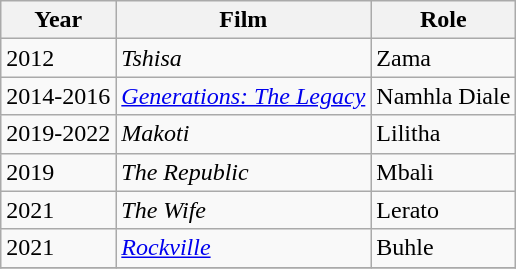<table class="wikitable">
<tr>
<th>Year</th>
<th>Film</th>
<th>Role</th>
</tr>
<tr>
<td>2012</td>
<td><em>Tshisa</em></td>
<td>Zama</td>
</tr>
<tr>
<td>2014-2016</td>
<td><em><a href='#'>Generations: The Legacy</a></em></td>
<td>Namhla Diale</td>
</tr>
<tr>
<td>2019-2022</td>
<td><em>Makoti</em></td>
<td>Lilitha</td>
</tr>
<tr>
<td>2019</td>
<td><em>The Republic </em></td>
<td>Mbali</td>
</tr>
<tr>
<td>2021</td>
<td><em>The Wife</em></td>
<td>Lerato</td>
</tr>
<tr>
<td>2021</td>
<td><em><a href='#'>Rockville</a></em></td>
<td>Buhle</td>
</tr>
<tr>
</tr>
</table>
